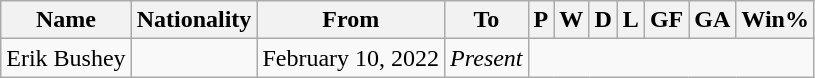<table class="wikitable plainrowheaders able" style="text-align:center">
<tr>
<th>Name</th>
<th>Nationality</th>
<th>From</th>
<th class="unable">To</th>
<th>P</th>
<th>W</th>
<th>D</th>
<th>L</th>
<th>GF</th>
<th>GA</th>
<th>Win%</th>
</tr>
<tr>
<td scope="row" style="text-align:left">Erik Bushey</td>
<td align="left"></td>
<td align="left">February 10, 2022</td>
<td align="left"><em>Present</em><br></td>
</tr>
</table>
